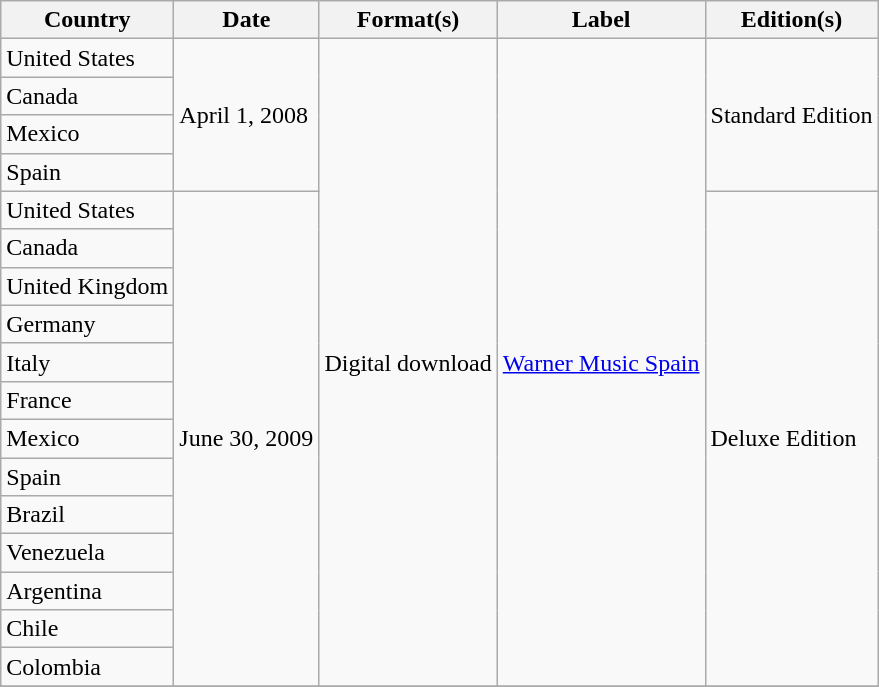<table class="wikitable plainrowheaders">
<tr>
<th scope="col">Country</th>
<th scope="col">Date</th>
<th scope="col">Format(s)</th>
<th scope="col">Label</th>
<th scope="col">Edition(s)</th>
</tr>
<tr>
<td>United States</td>
<td rowspan="4">April 1, 2008</td>
<td rowspan="17">Digital download</td>
<td rowspan="17"><a href='#'>Warner Music Spain</a></td>
<td rowspan="4">Standard Edition</td>
</tr>
<tr>
<td>Canada</td>
</tr>
<tr>
<td>Mexico</td>
</tr>
<tr>
<td>Spain</td>
</tr>
<tr>
<td>United States</td>
<td rowspan="13">June 30, 2009</td>
<td rowspan="13">Deluxe Edition</td>
</tr>
<tr>
<td>Canada</td>
</tr>
<tr>
<td>United Kingdom</td>
</tr>
<tr>
<td>Germany</td>
</tr>
<tr>
<td>Italy</td>
</tr>
<tr>
<td>France</td>
</tr>
<tr>
<td>Mexico</td>
</tr>
<tr>
<td>Spain</td>
</tr>
<tr>
<td>Brazil</td>
</tr>
<tr>
<td>Venezuela</td>
</tr>
<tr>
<td>Argentina</td>
</tr>
<tr>
<td>Chile</td>
</tr>
<tr>
<td>Colombia</td>
</tr>
<tr>
</tr>
</table>
